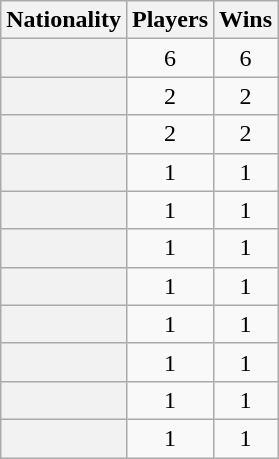<table class="wikitable sortable plainrowheaders" style=text-align:center>
<tr>
<th scope=col>Nationality</th>
<th scope=col>Players</th>
<th scope=col>Wins</th>
</tr>
<tr>
<th scope=row></th>
<td>6</td>
<td>6</td>
</tr>
<tr>
<th scope=row></th>
<td>2</td>
<td>2</td>
</tr>
<tr>
<th scope=row></th>
<td>2</td>
<td>2</td>
</tr>
<tr>
<th scope=row></th>
<td>1</td>
<td>1</td>
</tr>
<tr>
<th scope=row></th>
<td>1</td>
<td>1</td>
</tr>
<tr>
<th scope=row></th>
<td>1</td>
<td>1</td>
</tr>
<tr>
<th scope=row></th>
<td>1</td>
<td>1</td>
</tr>
<tr>
<th scope=row></th>
<td>1</td>
<td>1</td>
</tr>
<tr>
<th scope=row></th>
<td>1</td>
<td>1</td>
</tr>
<tr>
<th scope=row></th>
<td>1</td>
<td>1</td>
</tr>
<tr>
<th scope=row></th>
<td>1</td>
<td>1</td>
</tr>
</table>
